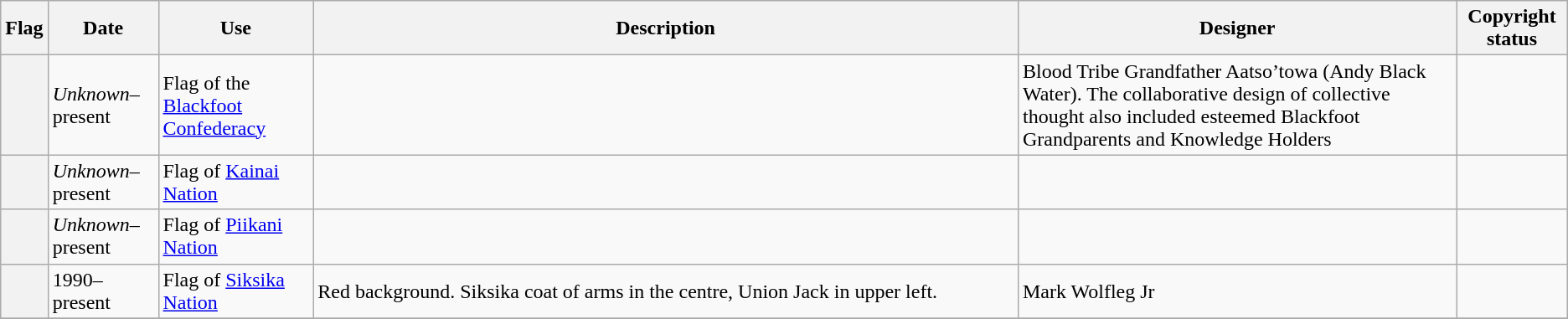<table class="wikitable">
<tr>
<th scope="col">Flag</th>
<th scope="col">Date</th>
<th scope="col">Use</th>
<th scope="col" style="width: 45%;">Description</th>
<th scope="col">Designer</th>
<th scope="col">Copyright status</th>
</tr>
<tr>
<th scope="row"></th>
<td><em>Unknown</em>–present</td>
<td>Flag of the <a href='#'>Blackfoot Confederacy</a></td>
<td></td>
<td>Blood Tribe Grandfather Aatso’towa (Andy Black Water). The collaborative design of collective thought also included esteemed Blackfoot Grandparents and Knowledge Holders</td>
<td></td>
</tr>
<tr>
<th scope="row"></th>
<td><em>Unknown</em>–present</td>
<td>Flag of <a href='#'>Kainai Nation</a></td>
<td></td>
<td></td>
<td></td>
</tr>
<tr>
<th scope="row"></th>
<td><em>Unknown</em>–present</td>
<td>Flag of <a href='#'>Piikani Nation</a></td>
<td></td>
<td></td>
<td></td>
</tr>
<tr>
<th scope="row"></th>
<td>1990–present</td>
<td>Flag of <a href='#'>Siksika Nation</a></td>
<td>Red background. Siksika coat of arms in the centre, Union Jack in upper left.</td>
<td>Mark Wolfleg Jr</td>
<td></td>
</tr>
<tr>
</tr>
</table>
